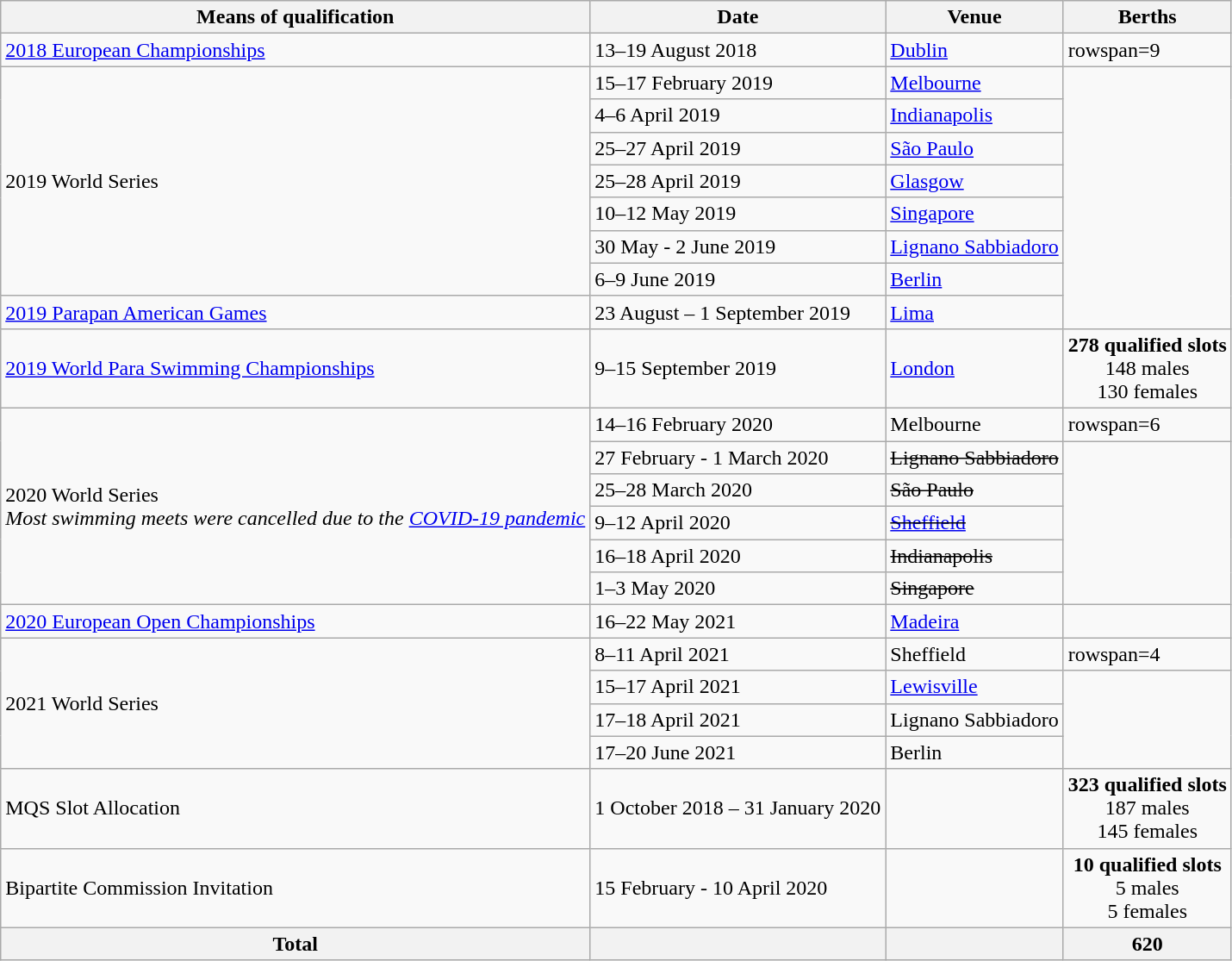<table class="wikitable">
<tr>
<th>Means of qualification</th>
<th>Date</th>
<th>Venue</th>
<th>Berths</th>
</tr>
<tr>
<td><a href='#'>2018 European Championships</a></td>
<td>13–19 August 2018</td>
<td> <a href='#'>Dublin</a></td>
<td>rowspan=9 </td>
</tr>
<tr>
<td rowspan=7>2019 World Series</td>
<td>15–17 February 2019</td>
<td> <a href='#'>Melbourne</a></td>
</tr>
<tr>
<td>4–6 April 2019</td>
<td> <a href='#'>Indianapolis</a></td>
</tr>
<tr>
<td>25–27 April 2019</td>
<td> <a href='#'>São Paulo</a></td>
</tr>
<tr>
<td>25–28 April 2019</td>
<td> <a href='#'>Glasgow</a></td>
</tr>
<tr>
<td>10–12 May 2019</td>
<td> <a href='#'>Singapore</a></td>
</tr>
<tr>
<td>30 May - 2 June 2019</td>
<td> <a href='#'>Lignano Sabbiadoro</a></td>
</tr>
<tr>
<td>6–9 June 2019</td>
<td> <a href='#'>Berlin</a></td>
</tr>
<tr>
<td><a href='#'>2019 Parapan American Games</a></td>
<td>23 August – 1 September 2019</td>
<td> <a href='#'>Lima</a></td>
</tr>
<tr>
<td><a href='#'>2019 World Para Swimming Championships</a></td>
<td>9–15 September 2019</td>
<td> <a href='#'>London</a></td>
<td align="center"><strong>278 qualified slots</strong><br>148 males<br>130 females</td>
</tr>
<tr>
<td rowspan=6>2020 World Series<br><em>Most swimming meets were cancelled due to the <a href='#'>COVID-19 pandemic</a></em></td>
<td>14–16 February 2020</td>
<td> Melbourne</td>
<td>rowspan=6 </td>
</tr>
<tr>
<td>27 February - 1 March 2020</td>
<td><s> Lignano Sabbiadoro</s></td>
</tr>
<tr>
<td>25–28 March 2020</td>
<td><s> São Paulo</s></td>
</tr>
<tr>
<td>9–12 April 2020</td>
<td><s> <a href='#'>Sheffield</a></s></td>
</tr>
<tr>
<td>16–18 April 2020</td>
<td><s> Indianapolis</s></td>
</tr>
<tr>
<td>1–3 May 2020</td>
<td><s> Singapore</s></td>
</tr>
<tr>
<td><a href='#'>2020 European Open Championships</a></td>
<td>16–22 May 2021</td>
<td> <a href='#'>Madeira</a></td>
<td></td>
</tr>
<tr>
<td rowspan=4>2021 World Series</td>
<td>8–11 April 2021</td>
<td> Sheffield</td>
<td>rowspan=4 </td>
</tr>
<tr>
<td>15–17 April 2021</td>
<td> <a href='#'>Lewisville</a></td>
</tr>
<tr>
<td>17–18 April 2021</td>
<td> Lignano Sabbiadoro</td>
</tr>
<tr>
<td>17–20 June 2021</td>
<td> Berlin</td>
</tr>
<tr>
<td>MQS Slot Allocation</td>
<td>1 October 2018 – 31 January 2020</td>
<td></td>
<td align="center"><strong>323 qualified slots</strong><br>187 males<br>145 females</td>
</tr>
<tr>
<td>Bipartite Commission Invitation</td>
<td>15 February - 10 April 2020</td>
<td></td>
<td align="center"><strong>10 qualified slots</strong><br>5 males<br>5 females</td>
</tr>
<tr>
<th>Total</th>
<th></th>
<th></th>
<th align="center">620</th>
</tr>
</table>
